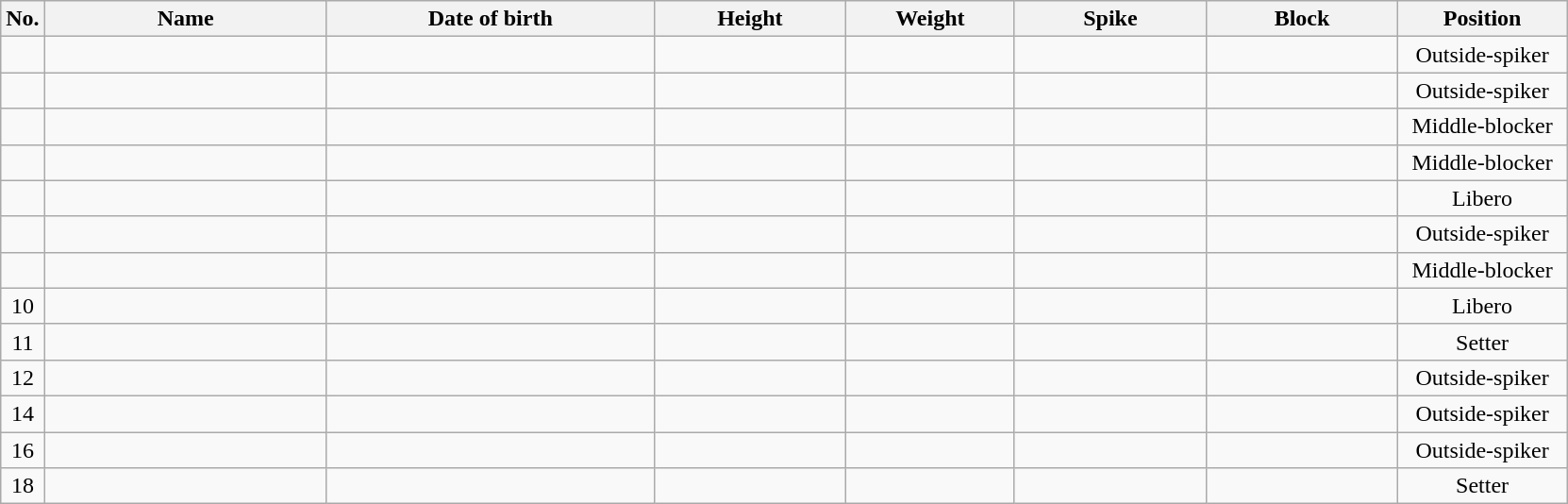<table class="wikitable sortable" style="font-size:100%; text-align:center;">
<tr>
<th>No.</th>
<th style="width:12em">Name</th>
<th style="width:14em">Date of birth</th>
<th style="width:8em">Height</th>
<th style="width:7em">Weight</th>
<th style="width:8em">Spike</th>
<th style="width:8em">Block</th>
<th style="width:7em">Position</th>
</tr>
<tr>
<td></td>
<td align=left> </td>
<td align=right></td>
<td></td>
<td></td>
<td></td>
<td></td>
<td>Outside-spiker</td>
</tr>
<tr>
<td></td>
<td align=left> </td>
<td align=right></td>
<td></td>
<td></td>
<td></td>
<td></td>
<td>Outside-spiker</td>
</tr>
<tr>
<td></td>
<td align=left> </td>
<td align=right></td>
<td></td>
<td></td>
<td></td>
<td></td>
<td>Middle-blocker</td>
</tr>
<tr>
<td></td>
<td align=left> </td>
<td align=right></td>
<td></td>
<td></td>
<td></td>
<td></td>
<td>Middle-blocker</td>
</tr>
<tr>
<td></td>
<td align=left> </td>
<td align=right></td>
<td></td>
<td></td>
<td></td>
<td></td>
<td>Libero</td>
</tr>
<tr>
<td></td>
<td align=left> </td>
<td align=right></td>
<td></td>
<td></td>
<td></td>
<td></td>
<td>Outside-spiker</td>
</tr>
<tr>
<td></td>
<td align=left> </td>
<td align=right></td>
<td></td>
<td></td>
<td></td>
<td></td>
<td>Middle-blocker</td>
</tr>
<tr>
<td>10</td>
<td align=left> </td>
<td align=right></td>
<td></td>
<td></td>
<td></td>
<td></td>
<td>Libero</td>
</tr>
<tr>
<td>11</td>
<td align=left> </td>
<td align=right></td>
<td></td>
<td></td>
<td></td>
<td></td>
<td>Setter</td>
</tr>
<tr>
<td>12</td>
<td align=left> </td>
<td align=right></td>
<td></td>
<td></td>
<td></td>
<td></td>
<td>Outside-spiker</td>
</tr>
<tr>
<td>14</td>
<td align=left> </td>
<td align=right></td>
<td></td>
<td></td>
<td></td>
<td></td>
<td>Outside-spiker</td>
</tr>
<tr>
<td>16</td>
<td align=left> </td>
<td align=right></td>
<td></td>
<td></td>
<td></td>
<td></td>
<td>Outside-spiker</td>
</tr>
<tr>
<td>18</td>
<td align=left> </td>
<td align=right></td>
<td></td>
<td></td>
<td></td>
<td></td>
<td>Setter</td>
</tr>
</table>
